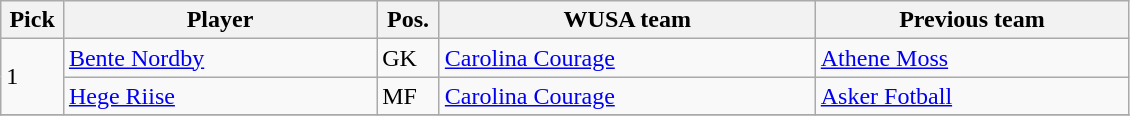<table class="wikitable">
<tr>
<th width="5%">Pick</th>
<th width="25%">Player</th>
<th width="5%">Pos.</th>
<th width="30%">WUSA team</th>
<th width="25%">Previous team</th>
</tr>
<tr>
<td rowspan=2>1</td>
<td> <a href='#'>Bente Nordby</a></td>
<td>GK</td>
<td><a href='#'>Carolina Courage</a></td>
<td><a href='#'>Athene Moss</a></td>
</tr>
<tr>
<td> <a href='#'>Hege Riise</a></td>
<td>MF</td>
<td><a href='#'>Carolina Courage</a></td>
<td><a href='#'>Asker Fotball</a></td>
</tr>
<tr>
</tr>
</table>
